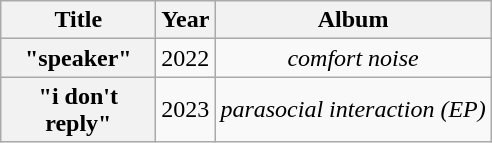<table class="wikitable plainrowheaders" style="text-align:center;">
<tr>
<th scope="col" style="width:6em;">Title</th>
<th scope="col">Year</th>
<th scope="col">Album</th>
</tr>
<tr>
<th scope="row">"speaker"<br></th>
<td>2022</td>
<td><em>comfort noise</em></td>
</tr>
<tr>
<th scope="row">"i don't reply"<br></th>
<td>2023</td>
<td><em>parasocial interaction (EP)</em></td>
</tr>
</table>
